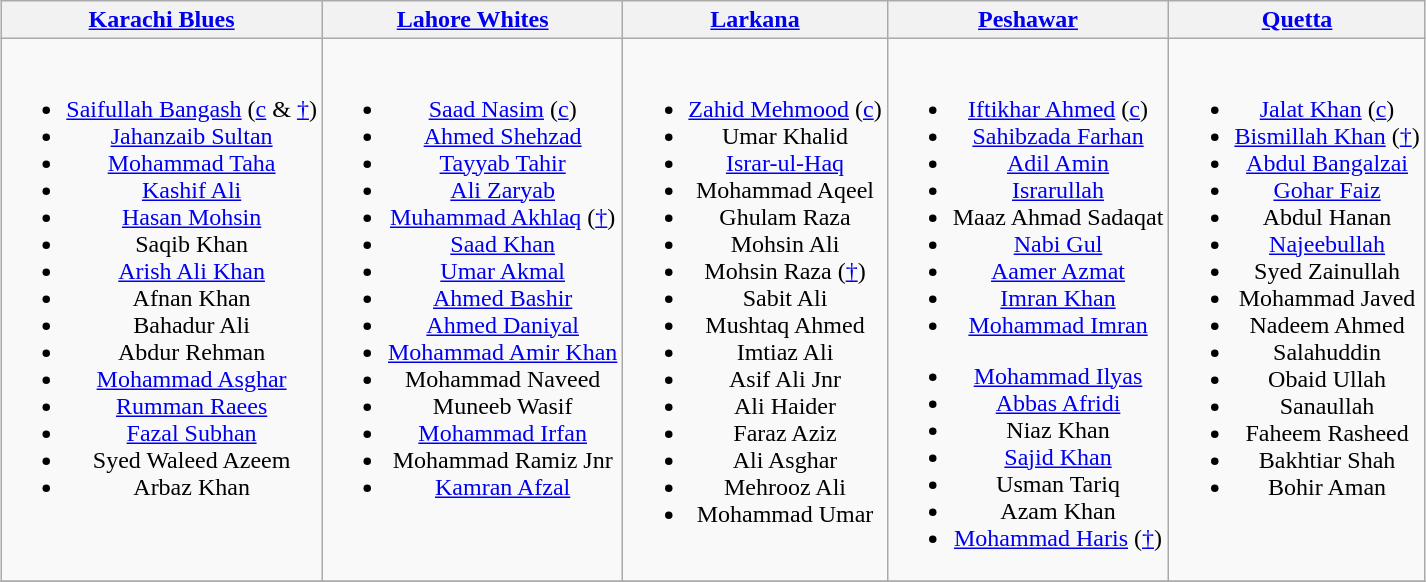<table class="wikitable" style="text-align:center; margin:auto">
<tr>
<th><a href='#'>Karachi Blues</a></th>
<th><a href='#'>Lahore Whites</a></th>
<th><a href='#'>Larkana</a></th>
<th><a href='#'>Peshawar</a></th>
<th><a href='#'>Quetta</a></th>
</tr>
<tr style="vertical-align:top">
<td><br><ul><li><a href='#'>Saifullah Bangash</a> (<a href='#'>c</a> & <a href='#'>†</a>)</li><li><a href='#'>Jahanzaib Sultan</a></li><li><a href='#'>Mohammad Taha</a></li><li><a href='#'>Kashif Ali</a></li><li><a href='#'>Hasan Mohsin</a></li><li>Saqib Khan</li><li><a href='#'>Arish Ali Khan</a></li><li>Afnan Khan</li><li>Bahadur Ali</li><li>Abdur Rehman</li><li><a href='#'>Mohammad Asghar</a></li><li><a href='#'>Rumman Raees</a></li><li><a href='#'>Fazal Subhan</a></li><li>Syed Waleed Azeem</li><li>Arbaz Khan</li></ul></td>
<td><br><ul><li><a href='#'>Saad Nasim</a> (<a href='#'>c</a>)</li><li><a href='#'>Ahmed Shehzad</a></li><li><a href='#'>Tayyab Tahir</a></li><li><a href='#'>Ali Zaryab</a></li><li><a href='#'>Muhammad Akhlaq</a> (<a href='#'>†</a>)</li><li><a href='#'>Saad Khan</a></li><li><a href='#'>Umar Akmal</a></li><li><a href='#'>Ahmed Bashir</a></li><li><a href='#'>Ahmed Daniyal</a></li><li><a href='#'>Mohammad Amir Khan</a></li><li>Mohammad Naveed</li><li>Muneeb Wasif</li><li><a href='#'>Mohammad Irfan</a></li><li>Mohammad Ramiz Jnr</li><li><a href='#'>Kamran Afzal</a></li></ul></td>
<td><br><ul><li><a href='#'>Zahid Mehmood</a> (<a href='#'>c</a>)</li><li>Umar Khalid</li><li><a href='#'>Israr-ul-Haq</a></li><li>Mohammad Aqeel</li><li>Ghulam Raza</li><li>Mohsin Ali</li><li>Mohsin Raza (<a href='#'>†</a>)</li><li>Sabit Ali</li><li>Mushtaq Ahmed</li><li>Imtiaz Ali</li><li>Asif Ali Jnr</li><li>Ali Haider</li><li>Faraz Aziz</li><li>Ali Asghar</li><li>Mehrooz Ali</li><li>Mohammad Umar</li></ul></td>
<td><br><ul><li><a href='#'>Iftikhar Ahmed</a> (<a href='#'>c</a>)</li><li><a href='#'>Sahibzada Farhan</a></li><li><a href='#'>Adil Amin</a></li><li><a href='#'>Israrullah</a></li><li>Maaz Ahmad Sadaqat</li><li><a href='#'>Nabi Gul</a></li><li><a href='#'>Aamer Azmat</a></li><li><a href='#'>Imran Khan</a></li><li><a href='#'>Mohammad Imran</a></li></ul><ul><li><a href='#'>Mohammad Ilyas</a></li><li><a href='#'>Abbas Afridi</a></li><li>Niaz Khan</li><li><a href='#'>Sajid Khan</a></li><li>Usman Tariq</li><li>Azam Khan</li><li><a href='#'>Mohammad Haris</a> (<a href='#'>†</a>)</li></ul></td>
<td><br><ul><li><a href='#'>Jalat Khan</a> (<a href='#'>c</a>)</li><li><a href='#'>Bismillah Khan</a> (<a href='#'>†</a>)</li><li><a href='#'>Abdul Bangalzai</a></li><li><a href='#'>Gohar Faiz</a></li><li>Abdul Hanan</li><li><a href='#'>Najeebullah</a></li><li>Syed Zainullah</li><li>Mohammad Javed</li><li>Nadeem Ahmed</li><li>Salahuddin</li><li>Obaid Ullah</li><li>Sanaullah</li><li>Faheem Rasheed</li><li>Bakhtiar Shah</li><li>Bohir Aman</li></ul></td>
</tr>
<tr>
</tr>
</table>
